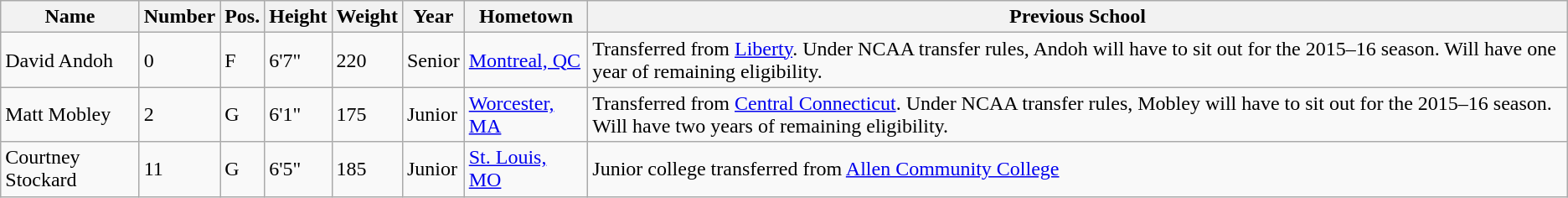<table class="wikitable sortable" border="1">
<tr>
<th>Name</th>
<th>Number</th>
<th>Pos.</th>
<th>Height</th>
<th>Weight</th>
<th>Year</th>
<th>Hometown</th>
<th class="unsortable">Previous School</th>
</tr>
<tr>
<td>David Andoh</td>
<td>0</td>
<td>F</td>
<td>6'7"</td>
<td>220</td>
<td>Senior</td>
<td><a href='#'>Montreal, QC</a></td>
<td>Transferred from <a href='#'>Liberty</a>. Under NCAA transfer rules, Andoh will have to sit out for the 2015–16 season. Will have one year of remaining eligibility.</td>
</tr>
<tr>
<td>Matt Mobley</td>
<td>2</td>
<td>G</td>
<td>6'1"</td>
<td>175</td>
<td>Junior</td>
<td><a href='#'>Worcester, MA</a></td>
<td>Transferred from <a href='#'>Central Connecticut</a>. Under NCAA transfer rules, Mobley will have to sit out for the 2015–16 season. Will have two years of remaining eligibility.</td>
</tr>
<tr>
<td>Courtney Stockard</td>
<td>11</td>
<td>G</td>
<td>6'5"</td>
<td>185</td>
<td>Junior</td>
<td><a href='#'>St. Louis, MO</a></td>
<td>Junior college transferred from <a href='#'>Allen Community College</a></td>
</tr>
</table>
